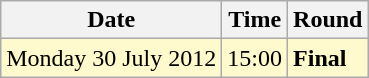<table class="wikitable">
<tr>
<th>Date</th>
<th>Time</th>
<th>Round</th>
</tr>
<tr>
<td style=background:lemonchiffon>Monday 30 July 2012</td>
<td style=background:lemonchiffon>15:00</td>
<td style=background:lemonchiffon><strong>Final</strong></td>
</tr>
</table>
